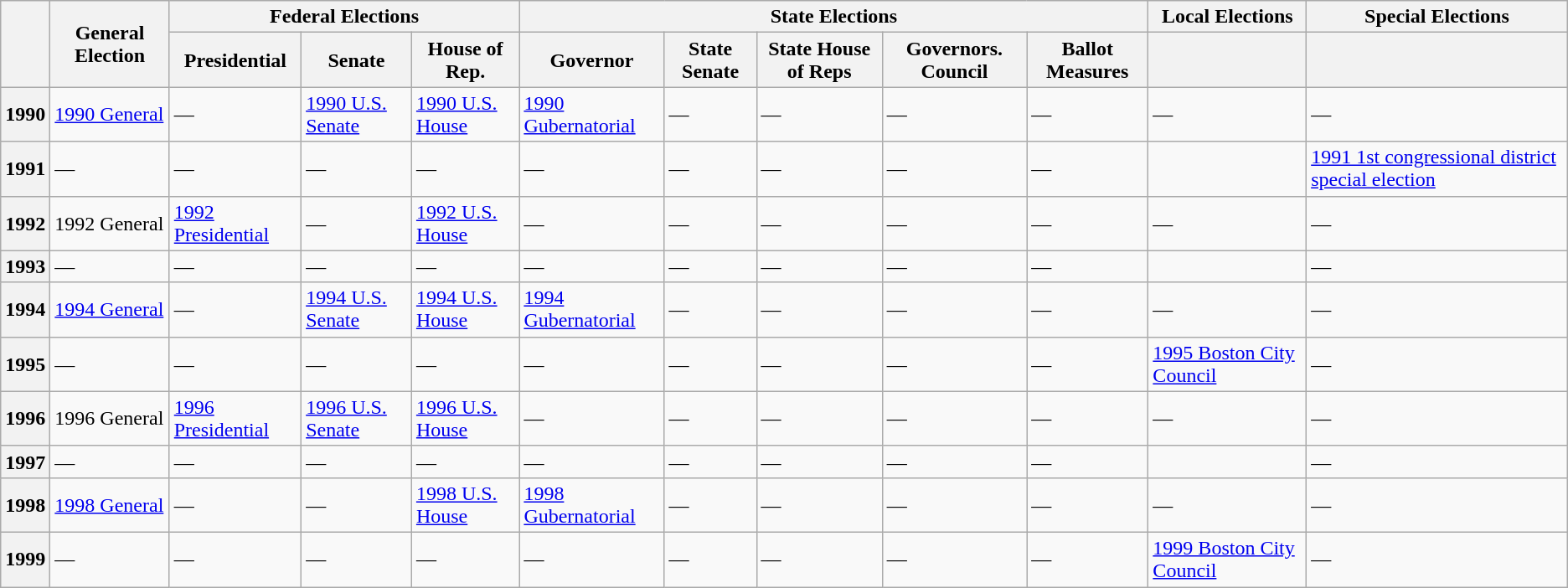<table class="wikitable">
<tr>
<th rowspan="2"></th>
<th rowspan="2">General Election</th>
<th colspan=3>Federal Elections</th>
<th colspan=5>State Elections</th>
<th>Local Elections</th>
<th>Special Elections</th>
</tr>
<tr>
<th>Presidential</th>
<th>Senate</th>
<th>House of Rep.</th>
<th>Governor</th>
<th>State Senate</th>
<th>State House of Reps</th>
<th>Governors. Council</th>
<th>Ballot Measures</th>
<th></th>
<th></th>
</tr>
<tr>
<th>1990</th>
<td><a href='#'>1990 General</a></td>
<td>—</td>
<td><a href='#'>1990 U.S. Senate</a></td>
<td><a href='#'>1990 U.S. House</a></td>
<td><a href='#'>1990 Gubernatorial</a></td>
<td>—</td>
<td>—</td>
<td>—</td>
<td>—</td>
<td>—</td>
<td>—</td>
</tr>
<tr>
<th>1991</th>
<td>—</td>
<td>—</td>
<td>—</td>
<td>—</td>
<td>—</td>
<td>—</td>
<td>—</td>
<td>—</td>
<td>—</td>
<td></td>
<td><a href='#'>1991 1st congressional district special election</a></td>
</tr>
<tr>
<th>1992</th>
<td>1992 General</td>
<td><a href='#'>1992 Presidential</a></td>
<td>—</td>
<td><a href='#'>1992 U.S. House</a></td>
<td>—</td>
<td>—</td>
<td>—</td>
<td>—</td>
<td>—</td>
<td>—</td>
<td>—</td>
</tr>
<tr>
<th>1993</th>
<td>—</td>
<td>—</td>
<td>—</td>
<td>—</td>
<td>—</td>
<td>—</td>
<td>—</td>
<td>—</td>
<td>—</td>
<td></td>
<td>—</td>
</tr>
<tr>
<th>1994</th>
<td><a href='#'>1994 General</a></td>
<td>—</td>
<td><a href='#'>1994 U.S. Senate</a></td>
<td><a href='#'>1994 U.S. House</a></td>
<td><a href='#'>1994 Gubernatorial</a></td>
<td>—</td>
<td>—</td>
<td>—</td>
<td>—</td>
<td>—</td>
<td>—</td>
</tr>
<tr>
<th>1995</th>
<td>—</td>
<td>—</td>
<td>—</td>
<td>—</td>
<td>—</td>
<td>—</td>
<td>—</td>
<td>—</td>
<td>—</td>
<td><a href='#'>1995 Boston City Council</a></td>
<td>—</td>
</tr>
<tr>
<th>1996</th>
<td>1996 General</td>
<td><a href='#'>1996 Presidential</a></td>
<td><a href='#'>1996 U.S. Senate</a></td>
<td><a href='#'>1996 U.S. House</a></td>
<td>—</td>
<td>—</td>
<td>—</td>
<td>—</td>
<td>—</td>
<td>—</td>
<td>—</td>
</tr>
<tr>
<th>1997</th>
<td>—</td>
<td>—</td>
<td>—</td>
<td>—</td>
<td>—</td>
<td>—</td>
<td>—</td>
<td>—</td>
<td>—</td>
<td></td>
<td>—</td>
</tr>
<tr>
<th>1998</th>
<td><a href='#'>1998 General</a></td>
<td>—</td>
<td>—</td>
<td><a href='#'>1998 U.S. House</a></td>
<td><a href='#'>1998 Gubernatorial</a></td>
<td>—</td>
<td>—</td>
<td>—</td>
<td>—</td>
<td>—</td>
<td>—</td>
</tr>
<tr>
<th>1999</th>
<td>—</td>
<td>—</td>
<td>—</td>
<td>—</td>
<td>—</td>
<td>—</td>
<td>—</td>
<td>—</td>
<td>—</td>
<td><a href='#'>1999 Boston City Council</a></td>
<td>—</td>
</tr>
</table>
